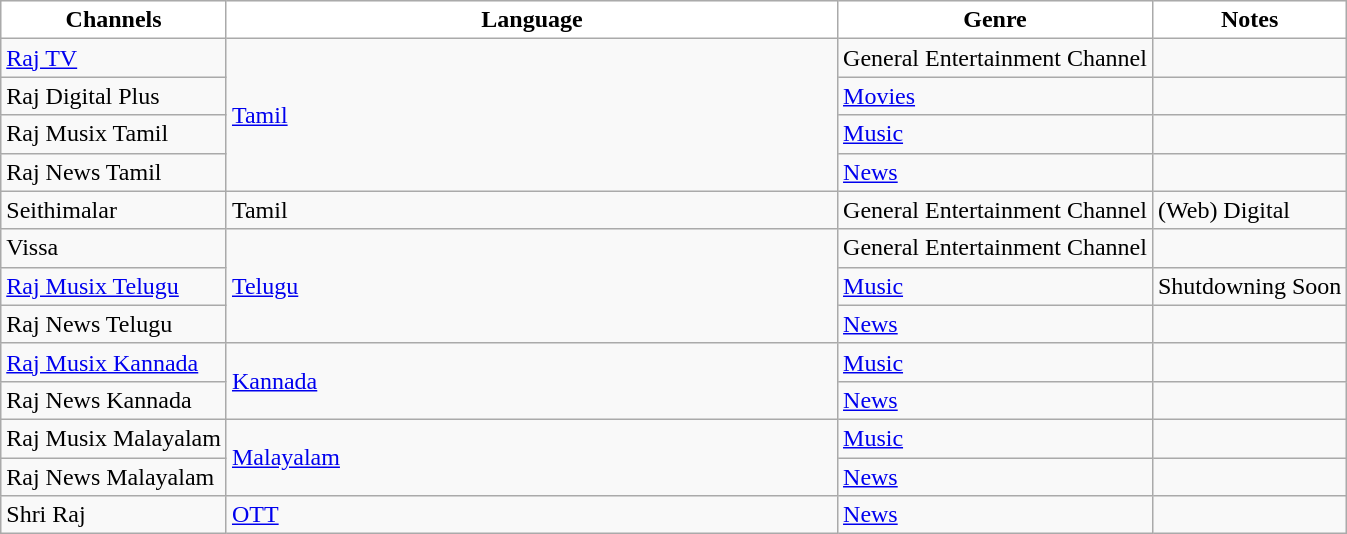<table class ="wikitable">
<tr>
<th style ="width:180; background:white;">Channels</th>
<th style ="width:300pt; background: white;">Language</th>
<th style ="width:180; background: white;">Genre</th>
<th style ="width:300; background: white;">Notes</th>
</tr>
<tr>
<td><a href='#'>Raj TV</a></td>
<td rowspan ="4"><a href='#'>Tamil</a></td>
<td rowspan ="1">General Entertainment Channel</td>
<td rowspan ="1"></td>
</tr>
<tr>
<td>Raj Digital Plus</td>
<td rowspan ="1"><a href='#'>Movies</a></td>
<td rowspan ="1"></td>
</tr>
<tr>
<td>Raj Musix Tamil</td>
<td rowspan ="1"><a href='#'>Music</a></td>
<td rowspan ="1"></td>
</tr>
<tr>
<td>Raj News Tamil</td>
<td rowspan ="1"><a href='#'>News</a></td>
<td rowspan ="1"></td>
</tr>
<tr>
<td>Seithimalar</td>
<td>Tamil</td>
<td rowspan="1">General Entertainment Channel</td>
<td>(Web) Digital</td>
</tr>
<tr>
<td>Vissa</td>
<td rowspan ="3"><a href='#'>Telugu</a></td>
<td rowspan ="1">General Entertainment Channel</td>
<td rowspan ="1"></td>
</tr>
<tr>
<td><a href='#'>Raj Musix Telugu</a></td>
<td rowspan ="1"><a href='#'>Music</a></td>
<td rowspan ="1">Shutdowning Soon</td>
</tr>
<tr>
<td>Raj News Telugu</td>
<td rowspan ="1"><a href='#'>News</a></td>
</tr>
<tr>
<td><a href='#'>Raj Musix Kannada</a></td>
<td rowspan ="2"><a href='#'>Kannada</a></td>
<td rowspan ="1"><a href='#'>Music</a></td>
<td rowspan ="1"></td>
</tr>
<tr>
<td>Raj News Kannada</td>
<td rowspan ="1"><a href='#'>News</a></td>
<td rowspan ="1"></td>
</tr>
<tr>
<td>Raj Musix Malayalam</td>
<td rowspan ="2"><a href='#'>Malayalam</a></td>
<td rowspan ="1"><a href='#'>Music</a></td>
<td rowspan ="1"></td>
</tr>
<tr>
<td>Raj News Malayalam</td>
<td rowspan ="1"><a href='#'>News</a></td>
</tr>
<tr>
<td>Shri Raj</td>
<td rowspan ="1"><a href='#'>OTT</a></td>
<td rowspan ="1"><a href='#'>News</a></td>
<td></td>
</tr>
</table>
